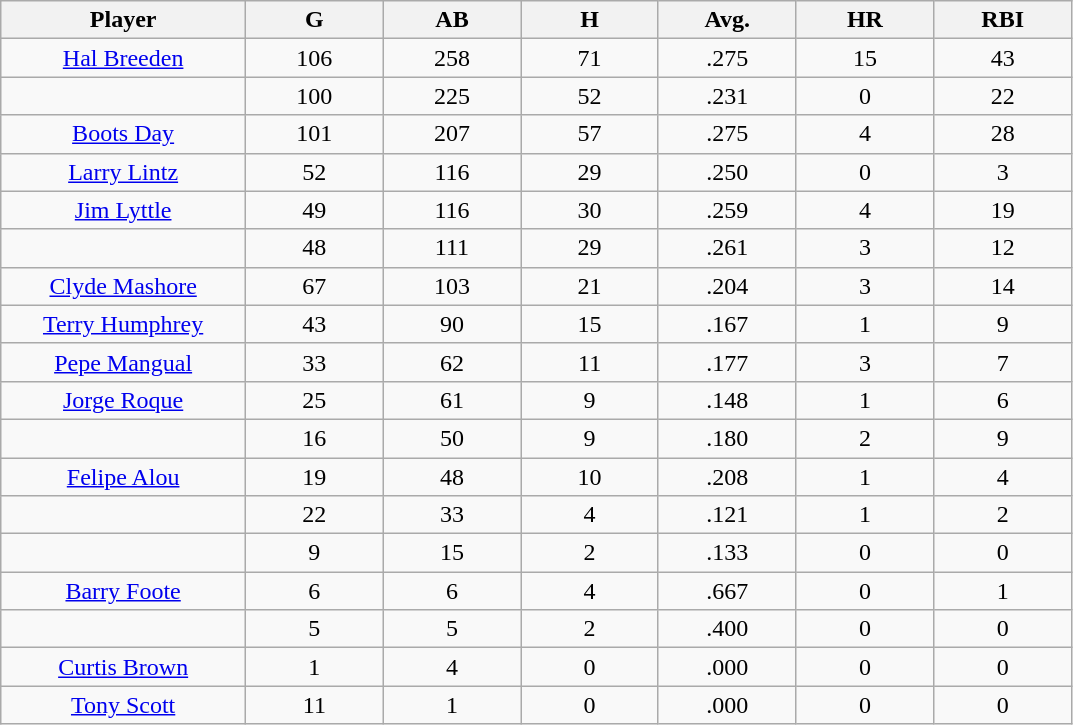<table class="wikitable sortable">
<tr>
<th bgcolor="#DDDDFF" width="16%">Player</th>
<th bgcolor="#DDDDFF" width="9%">G</th>
<th bgcolor="#DDDDFF" width="9%">AB</th>
<th bgcolor="#DDDDFF" width="9%">H</th>
<th bgcolor="#DDDDFF" width="9%">Avg.</th>
<th bgcolor="#DDDDFF" width="9%">HR</th>
<th bgcolor="#DDDDFF" width="9%">RBI</th>
</tr>
<tr align="center">
<td><a href='#'>Hal Breeden</a></td>
<td>106</td>
<td>258</td>
<td>71</td>
<td>.275</td>
<td>15</td>
<td>43</td>
</tr>
<tr align=center>
<td></td>
<td>100</td>
<td>225</td>
<td>52</td>
<td>.231</td>
<td>0</td>
<td>22</td>
</tr>
<tr align="center">
<td><a href='#'>Boots Day</a></td>
<td>101</td>
<td>207</td>
<td>57</td>
<td>.275</td>
<td>4</td>
<td>28</td>
</tr>
<tr align=center>
<td><a href='#'>Larry Lintz</a></td>
<td>52</td>
<td>116</td>
<td>29</td>
<td>.250</td>
<td>0</td>
<td>3</td>
</tr>
<tr align=center>
<td><a href='#'>Jim Lyttle</a></td>
<td>49</td>
<td>116</td>
<td>30</td>
<td>.259</td>
<td>4</td>
<td>19</td>
</tr>
<tr align=center>
<td></td>
<td>48</td>
<td>111</td>
<td>29</td>
<td>.261</td>
<td>3</td>
<td>12</td>
</tr>
<tr align="center">
<td><a href='#'>Clyde Mashore</a></td>
<td>67</td>
<td>103</td>
<td>21</td>
<td>.204</td>
<td>3</td>
<td>14</td>
</tr>
<tr align=center>
<td><a href='#'>Terry Humphrey</a></td>
<td>43</td>
<td>90</td>
<td>15</td>
<td>.167</td>
<td>1</td>
<td>9</td>
</tr>
<tr align=center>
<td><a href='#'>Pepe Mangual</a></td>
<td>33</td>
<td>62</td>
<td>11</td>
<td>.177</td>
<td>3</td>
<td>7</td>
</tr>
<tr align=center>
<td><a href='#'>Jorge Roque</a></td>
<td>25</td>
<td>61</td>
<td>9</td>
<td>.148</td>
<td>1</td>
<td>6</td>
</tr>
<tr align=center>
<td></td>
<td>16</td>
<td>50</td>
<td>9</td>
<td>.180</td>
<td>2</td>
<td>9</td>
</tr>
<tr align="center">
<td><a href='#'>Felipe Alou</a></td>
<td>19</td>
<td>48</td>
<td>10</td>
<td>.208</td>
<td>1</td>
<td>4</td>
</tr>
<tr align=center>
<td></td>
<td>22</td>
<td>33</td>
<td>4</td>
<td>.121</td>
<td>1</td>
<td>2</td>
</tr>
<tr align="center">
<td></td>
<td>9</td>
<td>15</td>
<td>2</td>
<td>.133</td>
<td>0</td>
<td>0</td>
</tr>
<tr align="center">
<td><a href='#'>Barry Foote</a></td>
<td>6</td>
<td>6</td>
<td>4</td>
<td>.667</td>
<td>0</td>
<td>1</td>
</tr>
<tr align=center>
<td></td>
<td>5</td>
<td>5</td>
<td>2</td>
<td>.400</td>
<td>0</td>
<td>0</td>
</tr>
<tr align="center">
<td><a href='#'>Curtis Brown</a></td>
<td>1</td>
<td>4</td>
<td>0</td>
<td>.000</td>
<td>0</td>
<td>0</td>
</tr>
<tr align=center>
<td><a href='#'>Tony Scott</a></td>
<td>11</td>
<td>1</td>
<td>0</td>
<td>.000</td>
<td>0</td>
<td>0</td>
</tr>
</table>
